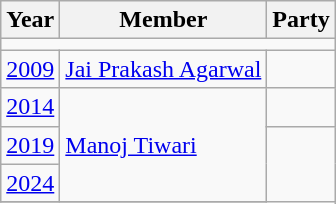<table class="wikitable sortable">
<tr>
<th>Year</th>
<th>Member</th>
<th colspan="2">Party</th>
</tr>
<tr>
<td colspan="4"></td>
</tr>
<tr>
<td><a href='#'>2009</a></td>
<td><a href='#'>Jai Prakash Agarwal</a></td>
<td></td>
</tr>
<tr>
<td><a href='#'>2014</a></td>
<td rowspan="3"><a href='#'>Manoj Tiwari</a></td>
<td></td>
</tr>
<tr>
<td><a href='#'>2019</a></td>
</tr>
<tr>
<td><a href='#'>2024</a></td>
</tr>
<tr>
</tr>
</table>
